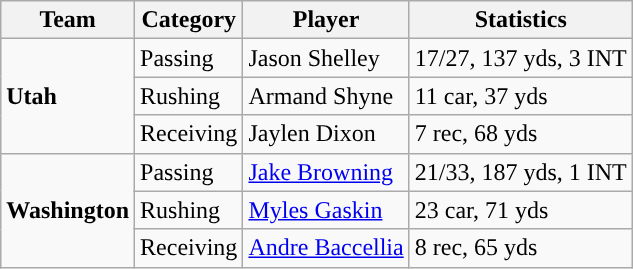<table class="wikitable">
<tr>
<th>Team</th>
<th>Category</th>
<th>Player</th>
<th>Statistics</th>
</tr>
<tr>
<td rowspan=3><strong>Utah</strong></td>
<td>Passing</td>
<td>Jason Shelley</td>
<td>17/27, 137 yds, 3 INT</td>
</tr>
<tr>
<td>Rushing</td>
<td>Armand Shyne</td>
<td>11 car, 37 yds</td>
</tr>
<tr>
<td>Receiving</td>
<td>Jaylen Dixon</td>
<td>7 rec, 68 yds</td>
</tr>
<tr>
<td rowspan=3><strong>Washington</strong></td>
<td>Passing</td>
<td><a href='#'>Jake Browning</a></td>
<td>21/33, 187 yds, 1 INT</td>
</tr>
<tr>
<td>Rushing</td>
<td><a href='#'>Myles Gaskin</a></td>
<td>23 car, 71 yds</td>
</tr>
<tr>
<td>Receiving</td>
<td><a href='#'>Andre Baccellia</a></td>
<td>8 rec, 65 yds</td>
</tr>
</table>
